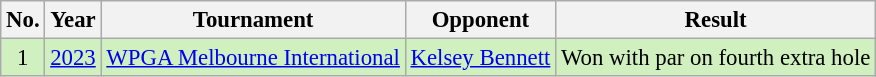<table class="wikitable" style="font-size:95%;">
<tr>
<th>No.</th>
<th>Year</th>
<th>Tournament</th>
<th>Opponent</th>
<th>Result</th>
</tr>
<tr style="background:#d0f0c0;">
<td align=center>1</td>
<td><a href='#'>2023</a></td>
<td><a href='#'>WPGA Melbourne International</a></td>
<td> <a href='#'>Kelsey Bennett</a></td>
<td>Won with par on fourth extra hole</td>
</tr>
</table>
